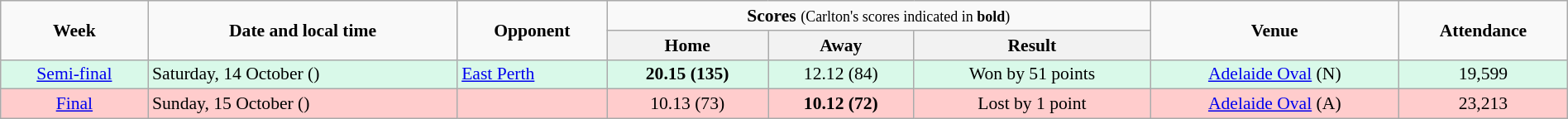<table class="wikitable" style="font-size:90%; text-align:center; width: 100%; margin-left: auto; margin-right: auto;">
<tr>
<td rowspan=2><strong>Week</strong></td>
<td rowspan=2><strong>Date and local time</strong></td>
<td rowspan=2><strong>Opponent</strong></td>
<td colspan=3><strong>Scores</strong> <small>(Carlton's scores indicated in <strong>bold</strong>)</small></td>
<td rowspan=2><strong>Venue</strong></td>
<td rowspan=2><strong>Attendance</strong></td>
</tr>
<tr>
<th>Home</th>
<th>Away</th>
<th>Result</th>
</tr>
<tr style="background:#d9f9e9;">
<td><a href='#'>Semi-final</a></td>
<td align=left>Saturday, 14 October ()</td>
<td align=left><a href='#'>East Perth</a></td>
<td><strong>20.15 (135)</strong></td>
<td>12.12 (84)</td>
<td>Won by 51 points</td>
<td><a href='#'>Adelaide Oval</a> (N)</td>
<td>19,599</td>
</tr>
<tr style="background:#fcc;">
<td><a href='#'>Final</a></td>
<td align=left>Sunday, 15 October ()</td>
<td align=left></td>
<td>10.13 (73)</td>
<td><strong>10.12 (72)</strong></td>
<td>Lost by 1 point</td>
<td><a href='#'>Adelaide Oval</a> (A)</td>
<td>23,213</td>
</tr>
</table>
